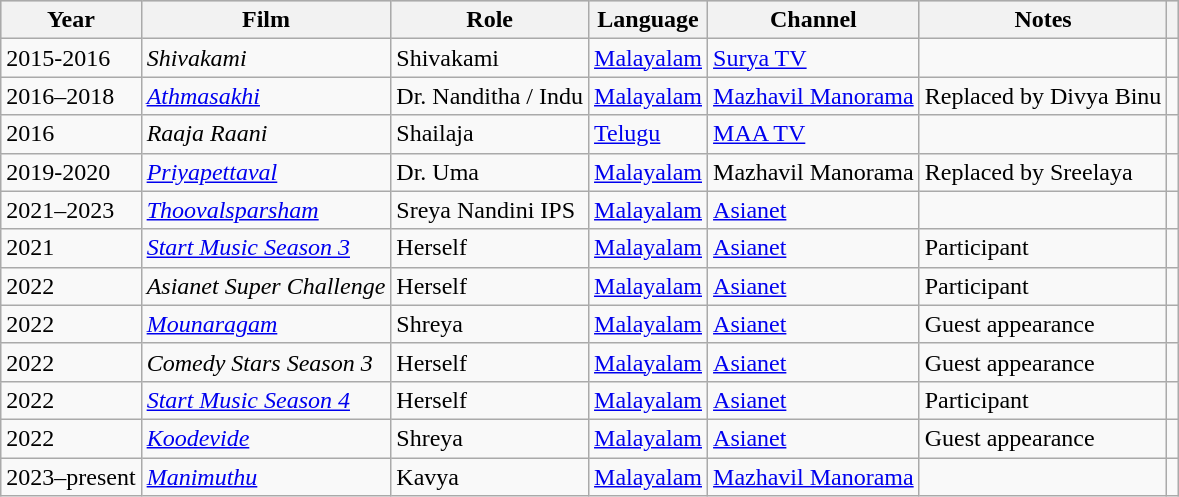<table class="wikitable sortable">
<tr style="background:#ccc; text-align:center;">
<th>Year</th>
<th>Film</th>
<th>Role</th>
<th>Language</th>
<th>Channel</th>
<th>Notes</th>
<th></th>
</tr>
<tr>
<td>2015-2016</td>
<td><em>Shivakami</em></td>
<td>Shivakami</td>
<td><a href='#'>Malayalam</a></td>
<td><a href='#'>Surya TV</a></td>
<td></td>
<td></td>
</tr>
<tr>
<td>2016–2018</td>
<td><em><a href='#'>Athmasakhi</a></em></td>
<td>Dr. Nanditha / Indu</td>
<td><a href='#'>Malayalam</a></td>
<td><a href='#'>Mazhavil Manorama</a></td>
<td>Replaced by Divya Binu</td>
<td></td>
</tr>
<tr>
<td>2016</td>
<td><em>Raaja Raani</em></td>
<td>Shailaja</td>
<td><a href='#'>Telugu</a></td>
<td><a href='#'>MAA TV</a></td>
<td></td>
<td></td>
</tr>
<tr>
<td>2019-2020</td>
<td><em><a href='#'>Priyapettaval</a></em></td>
<td>Dr. Uma</td>
<td><a href='#'>Malayalam</a></td>
<td>Mazhavil Manorama</td>
<td>Replaced by Sreelaya</td>
<td></td>
</tr>
<tr>
<td>2021–2023</td>
<td><em><a href='#'>Thoovalsparsham</a></em></td>
<td>Sreya Nandini IPS</td>
<td><a href='#'>Malayalam</a></td>
<td><a href='#'>Asianet</a></td>
<td></td>
<td></td>
</tr>
<tr>
<td>2021</td>
<td><em><a href='#'>Start Music Season 3</a></em></td>
<td>Herself</td>
<td><a href='#'>Malayalam</a></td>
<td><a href='#'>Asianet</a></td>
<td>Participant</td>
<td></td>
</tr>
<tr>
<td>2022</td>
<td><em>Asianet Super Challenge</em></td>
<td>Herself</td>
<td><a href='#'>Malayalam</a></td>
<td><a href='#'>Asianet</a></td>
<td>Participant</td>
<td></td>
</tr>
<tr>
<td>2022</td>
<td><em><a href='#'>Mounaragam</a></em></td>
<td>Shreya</td>
<td><a href='#'>Malayalam</a></td>
<td><a href='#'>Asianet</a></td>
<td>Guest appearance</td>
<td></td>
</tr>
<tr>
<td>2022</td>
<td><em>Comedy Stars Season 3</em></td>
<td>Herself</td>
<td><a href='#'>Malayalam</a></td>
<td><a href='#'>Asianet</a></td>
<td>Guest appearance</td>
<td></td>
</tr>
<tr>
<td>2022</td>
<td><em><a href='#'>Start Music Season 4</a></em></td>
<td>Herself</td>
<td><a href='#'>Malayalam</a></td>
<td><a href='#'>Asianet</a></td>
<td>Participant</td>
<td></td>
</tr>
<tr>
<td>2022</td>
<td><em><a href='#'>Koodevide</a></em></td>
<td>Shreya</td>
<td><a href='#'>Malayalam</a></td>
<td><a href='#'>Asianet</a></td>
<td>Guest appearance</td>
<td></td>
</tr>
<tr>
<td>2023–present</td>
<td><em> <a href='#'>Manimuthu</a></em></td>
<td>Kavya</td>
<td><a href='#'>Malayalam</a></td>
<td><a href='#'>Mazhavil Manorama</a></td>
<td></td>
</tr>
</table>
